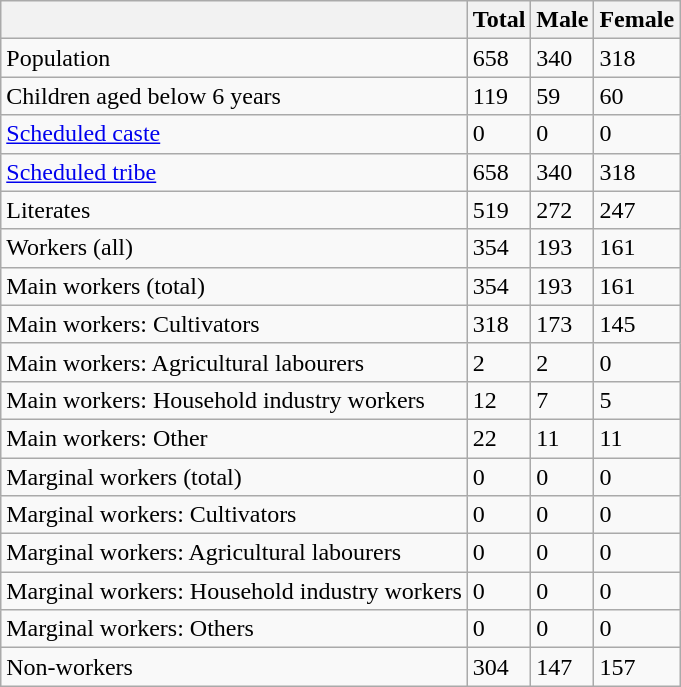<table class="wikitable sortable">
<tr>
<th></th>
<th>Total</th>
<th>Male</th>
<th>Female</th>
</tr>
<tr>
<td>Population</td>
<td>658</td>
<td>340</td>
<td>318</td>
</tr>
<tr>
<td>Children aged below 6 years</td>
<td>119</td>
<td>59</td>
<td>60</td>
</tr>
<tr>
<td><a href='#'>Scheduled caste</a></td>
<td>0</td>
<td>0</td>
<td>0</td>
</tr>
<tr>
<td><a href='#'>Scheduled tribe</a></td>
<td>658</td>
<td>340</td>
<td>318</td>
</tr>
<tr>
<td>Literates</td>
<td>519</td>
<td>272</td>
<td>247</td>
</tr>
<tr>
<td>Workers (all)</td>
<td>354</td>
<td>193</td>
<td>161</td>
</tr>
<tr>
<td>Main workers (total)</td>
<td>354</td>
<td>193</td>
<td>161</td>
</tr>
<tr>
<td>Main workers: Cultivators</td>
<td>318</td>
<td>173</td>
<td>145</td>
</tr>
<tr>
<td>Main workers: Agricultural labourers</td>
<td>2</td>
<td>2</td>
<td>0</td>
</tr>
<tr>
<td>Main workers: Household industry workers</td>
<td>12</td>
<td>7</td>
<td>5</td>
</tr>
<tr>
<td>Main workers: Other</td>
<td>22</td>
<td>11</td>
<td>11</td>
</tr>
<tr>
<td>Marginal workers (total)</td>
<td>0</td>
<td>0</td>
<td>0</td>
</tr>
<tr>
<td>Marginal workers: Cultivators</td>
<td>0</td>
<td>0</td>
<td>0</td>
</tr>
<tr>
<td>Marginal workers: Agricultural labourers</td>
<td>0</td>
<td>0</td>
<td>0</td>
</tr>
<tr>
<td>Marginal workers: Household industry workers</td>
<td>0</td>
<td>0</td>
<td>0</td>
</tr>
<tr>
<td>Marginal workers: Others</td>
<td>0</td>
<td>0</td>
<td>0</td>
</tr>
<tr>
<td>Non-workers</td>
<td>304</td>
<td>147</td>
<td>157</td>
</tr>
</table>
